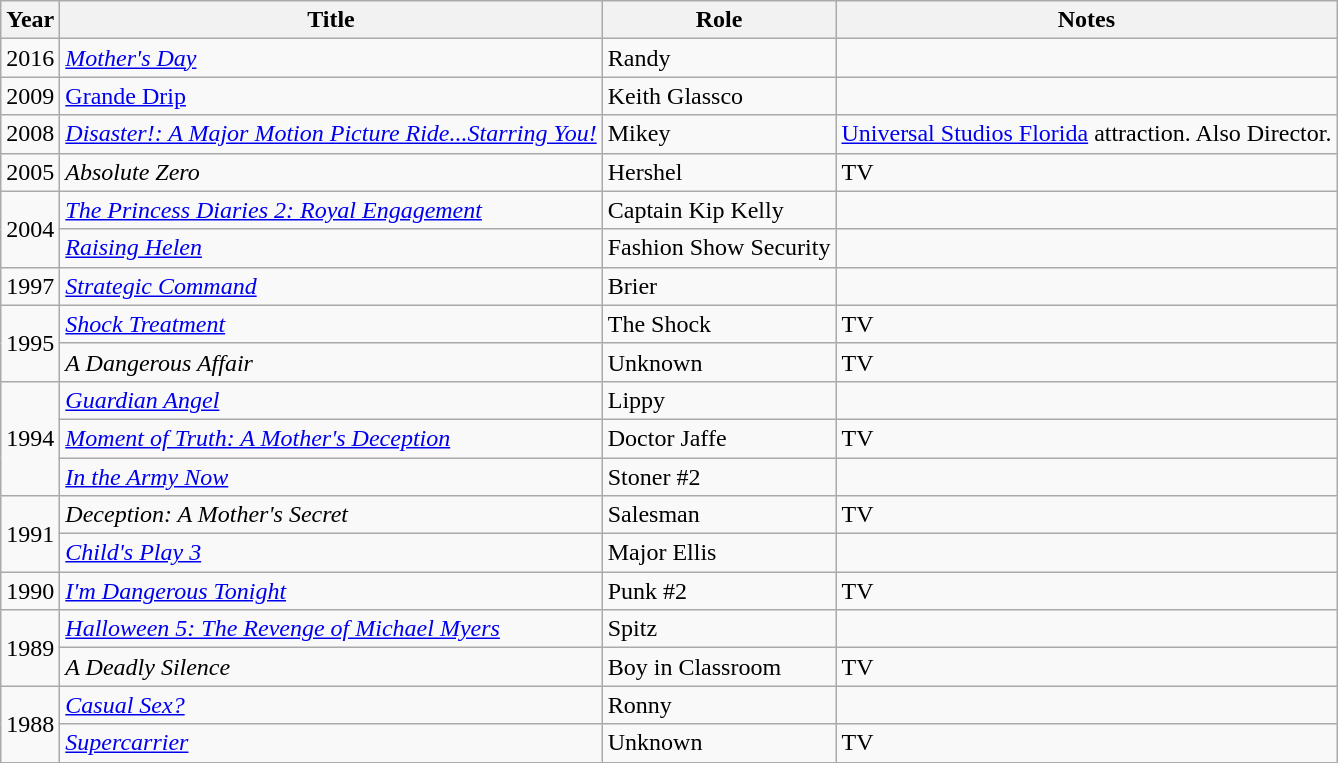<table class="wikitable">
<tr>
<th>Year</th>
<th>Title</th>
<th>Role</th>
<th>Notes</th>
</tr>
<tr>
<td>2016</td>
<td><em><a href='#'>Mother's Day</a></em></td>
<td>Randy</td>
<td></td>
</tr>
<tr>
<td>2009</td>
<td><a href='#'>Grande Drip</a></td>
<td>Keith Glassco</td>
<td></td>
</tr>
<tr>
<td>2008</td>
<td><em><a href='#'>Disaster!: A Major Motion Picture Ride...Starring You!</a></em></td>
<td>Mikey</td>
<td><a href='#'>Universal Studios Florida</a> attraction. Also Director.</td>
</tr>
<tr>
<td>2005</td>
<td><em>Absolute Zero</em></td>
<td>Hershel</td>
<td>TV</td>
</tr>
<tr>
<td rowspan="2">2004</td>
<td><em><a href='#'>The Princess Diaries 2: Royal Engagement</a></em></td>
<td>Captain Kip Kelly</td>
<td></td>
</tr>
<tr>
<td><em><a href='#'>Raising Helen</a></em></td>
<td>Fashion Show Security</td>
<td></td>
</tr>
<tr>
<td>1997</td>
<td><em><a href='#'>Strategic Command</a></em></td>
<td>Brier</td>
<td></td>
</tr>
<tr>
<td rowspan="2">1995</td>
<td><em><a href='#'>Shock Treatment</a></em></td>
<td>The Shock</td>
<td>TV</td>
</tr>
<tr>
<td><em>A Dangerous Affair</em></td>
<td>Unknown</td>
<td>TV</td>
</tr>
<tr>
<td rowspan="3">1994</td>
<td><em><a href='#'>Guardian Angel</a></em></td>
<td>Lippy</td>
<td></td>
</tr>
<tr>
<td><em><a href='#'>Moment of Truth: A Mother's Deception</a></em></td>
<td>Doctor Jaffe</td>
<td>TV</td>
</tr>
<tr>
<td><em><a href='#'>In the Army Now</a></em></td>
<td>Stoner #2</td>
<td></td>
</tr>
<tr>
<td rowspan="2">1991</td>
<td><em>Deception: A Mother's Secret</em></td>
<td>Salesman</td>
<td>TV</td>
</tr>
<tr>
<td><em><a href='#'>Child's Play 3</a></em></td>
<td>Major Ellis</td>
<td></td>
</tr>
<tr>
<td>1990</td>
<td><em><a href='#'>I'm Dangerous Tonight</a></em></td>
<td>Punk #2</td>
<td>TV</td>
</tr>
<tr>
<td rowspan="2">1989</td>
<td><em><a href='#'>Halloween 5: The Revenge of Michael Myers</a></em></td>
<td>Spitz</td>
<td></td>
</tr>
<tr>
<td><em>A Deadly Silence</em></td>
<td>Boy in Classroom</td>
<td>TV</td>
</tr>
<tr>
<td rowspan="2">1988</td>
<td><em><a href='#'>Casual Sex?</a></em></td>
<td>Ronny</td>
<td></td>
</tr>
<tr>
<td><em><a href='#'>Supercarrier</a></em></td>
<td>Unknown</td>
<td>TV</td>
</tr>
</table>
